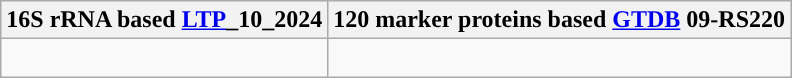<table class="wikitable">
<tr>
<th colspan=1>16S rRNA based <a href='#'>LTP</a>_10_2024</th>
<th colspan=1>120 marker proteins based <a href='#'>GTDB</a> 09-RS220</th>
</tr>
<tr>
<td style="vertical-align:top"><br></td>
<td><br></td>
</tr>
</table>
